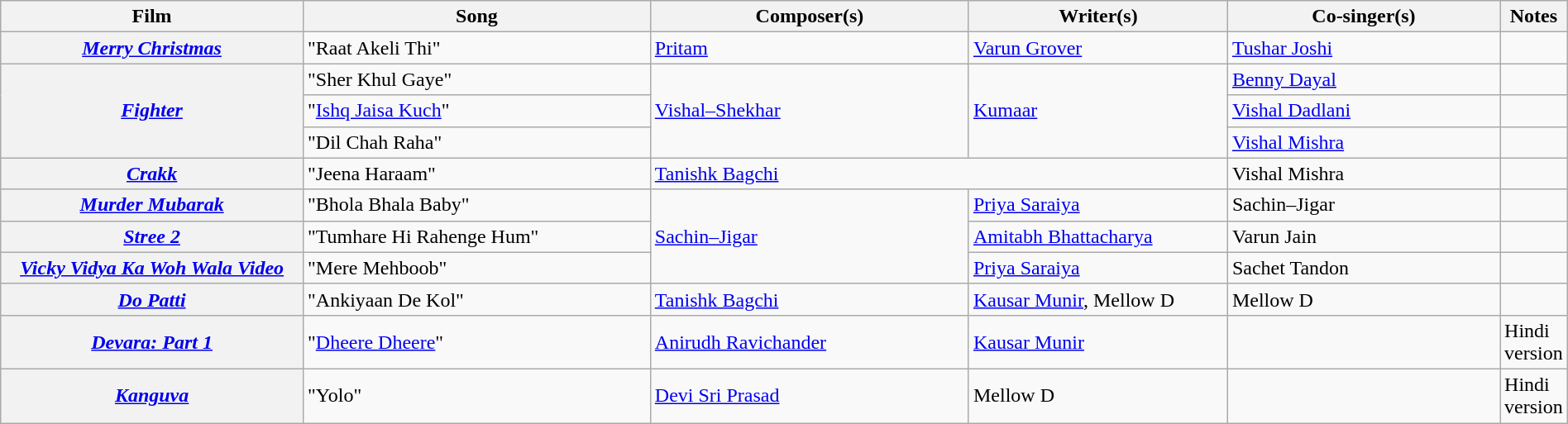<table class="wikitable plainrowheaders" width="100%" textcolor:#000;">
<tr>
<th scope="col" width=20%><strong>Film</strong></th>
<th scope="col" width=23%><strong>Song</strong></th>
<th scope="col" width=21%><strong>Composer(s)</strong></th>
<th scope="col" width=17%><strong>Writer(s)</strong></th>
<th scope="col" width=18%><strong>Co-singer(s)</strong></th>
<th>Notes</th>
</tr>
<tr>
<th><a href='#'><em>Merry Christmas</em></a></th>
<td>"Raat Akeli Thi"</td>
<td><a href='#'>Pritam</a></td>
<td><a href='#'>Varun Grover</a></td>
<td><a href='#'>Tushar Joshi</a></td>
<td></td>
</tr>
<tr>
<th rowspan="3"><a href='#'><em>Fighter</em></a></th>
<td>"Sher Khul Gaye"</td>
<td rowspan="3"><a href='#'>Vishal–Shekhar</a></td>
<td rowspan="3"><a href='#'>Kumaar</a></td>
<td><a href='#'>Benny Dayal</a></td>
<td></td>
</tr>
<tr>
<td>"<a href='#'>Ishq Jaisa Kuch</a>"</td>
<td><a href='#'>Vishal Dadlani</a></td>
<td></td>
</tr>
<tr>
<td>"Dil Chah Raha"</td>
<td><a href='#'>Vishal Mishra</a></td>
<td></td>
</tr>
<tr>
<th><em><a href='#'>Crakk</a></em></th>
<td>"Jeena Haraam"</td>
<td colspan="2"><a href='#'>Tanishk Bagchi</a></td>
<td>Vishal Mishra</td>
<td></td>
</tr>
<tr>
<th><em><a href='#'>Murder Mubarak</a></em></th>
<td>"Bhola Bhala Baby"</td>
<td rowspan=3><a href='#'>Sachin–Jigar</a></td>
<td><a href='#'>Priya Saraiya</a></td>
<td>Sachin–Jigar</td>
<td></td>
</tr>
<tr>
<th><em><a href='#'>Stree 2</a></em></th>
<td>"Tumhare Hi Rahenge Hum"</td>
<td><a href='#'>Amitabh Bhattacharya</a></td>
<td>Varun Jain</td>
<td></td>
</tr>
<tr>
<th><em><a href='#'>Vicky Vidya Ka Woh Wala Video</a></em></th>
<td>"Mere Mehboob"</td>
<td><a href='#'>Priya Saraiya</a></td>
<td>Sachet Tandon</td>
<td></td>
</tr>
<tr>
<th><em><a href='#'>Do Patti</a></em></th>
<td>"Ankiyaan De Kol"</td>
<td><a href='#'>Tanishk Bagchi</a></td>
<td><a href='#'>Kausar Munir</a>, Mellow D</td>
<td>Mellow D</td>
<td></td>
</tr>
<tr>
<th><em><a href='#'>Devara: Part 1</a></em></th>
<td>"<a href='#'>Dheere Dheere</a>"</td>
<td><a href='#'>Anirudh Ravichander</a></td>
<td><a href='#'>Kausar Munir</a></td>
<td></td>
<td>Hindi version</td>
</tr>
<tr>
<th><em><a href='#'>Kanguva</a></em></th>
<td>"Yolo"</td>
<td><a href='#'>Devi Sri Prasad</a></td>
<td>Mellow D</td>
<td></td>
<td>Hindi version</td>
</tr>
</table>
